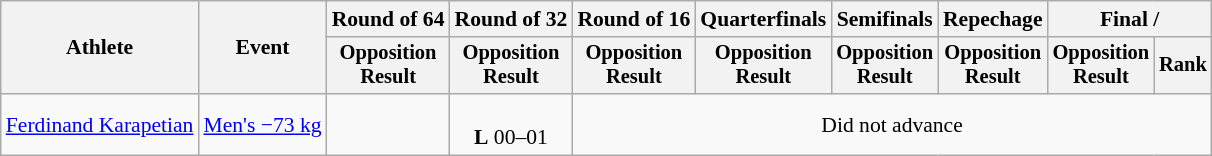<table class="wikitable" style="font-size:90%">
<tr>
<th rowspan="2">Athlete</th>
<th rowspan="2">Event</th>
<th>Round of 64</th>
<th>Round of 32</th>
<th>Round of 16</th>
<th>Quarterfinals</th>
<th>Semifinals</th>
<th>Repechage</th>
<th colspan=2>Final / </th>
</tr>
<tr style="font-size:95%">
<th>Opposition<br>Result</th>
<th>Opposition<br>Result</th>
<th>Opposition<br>Result</th>
<th>Opposition<br>Result</th>
<th>Opposition<br>Result</th>
<th>Opposition<br>Result</th>
<th>Opposition<br>Result</th>
<th>Rank</th>
</tr>
<tr align=center>
<td align=left><a href='#'>Ferdinand Karapetian</a></td>
<td align=left><a href='#'>Men's −73 kg</a></td>
<td></td>
<td><br><strong>L</strong> 00–01</td>
<td colspan=6>Did not advance</td>
</tr>
</table>
